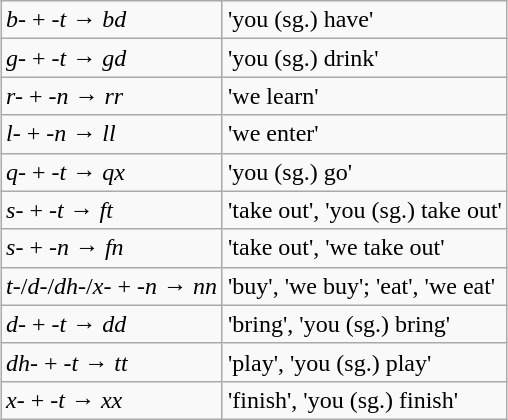<table class="wikitable" style="margin: 1em auto 1em auto;">
<tr>
<td><em>b-</em> + <em>-t</em> → <em>bd</em></td>
<td> 'you (sg.) have'</td>
</tr>
<tr>
<td><em>g-</em> + <em>-t</em> → <em>gd</em></td>
<td> 'you (sg.) drink'</td>
</tr>
<tr>
<td><em>r-</em> + <em>-n</em> → <em>rr</em></td>
<td> 'we learn'</td>
</tr>
<tr>
<td><em>l-</em> + <em>-n</em> → <em>ll</em></td>
<td> 'we enter'</td>
</tr>
<tr>
<td><em>q-</em> + <em>-t</em> → <em>qx</em></td>
<td> 'you (sg.) go'</td>
</tr>
<tr>
<td><em>s-</em> + <em>-t</em> → <em>ft</em></td>
<td> 'take out',  'you (sg.) take out'</td>
</tr>
<tr>
<td><em>s-</em> + <em>-n</em> → <em>fn</em></td>
<td> 'take out',  'we take out'</td>
</tr>
<tr>
<td><em>t-</em>/<em>d-</em>/<em>dh-</em>/<em>x-</em> + <em>-n</em> → <em>nn</em></td>
<td> 'buy',  'we buy';  'eat',  'we eat'</td>
</tr>
<tr>
<td><em>d-</em> + <em>-t</em> → <em>dd</em></td>
<td> 'bring',  'you (sg.) bring'</td>
</tr>
<tr>
<td><em>dh-</em> + <em>-t</em> → <em>tt</em></td>
<td> 'play',  'you (sg.) play'</td>
</tr>
<tr>
<td><em>x-</em> + <em>-t</em> → <em>xx</em></td>
<td> 'finish',  'you (sg.) finish'</td>
</tr>
</table>
